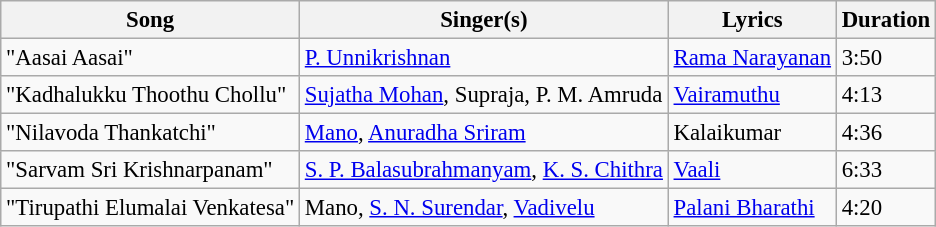<table class="wikitable" style="font-size:95%;">
<tr>
<th>Song</th>
<th>Singer(s)</th>
<th>Lyrics</th>
<th>Duration</th>
</tr>
<tr>
<td>"Aasai Aasai"</td>
<td><a href='#'>P. Unnikrishnan</a></td>
<td><a href='#'>Rama Narayanan</a></td>
<td>3:50</td>
</tr>
<tr>
<td>"Kadhalukku Thoothu Chollu"</td>
<td><a href='#'>Sujatha Mohan</a>, Supraja, P. M. Amruda</td>
<td><a href='#'>Vairamuthu</a></td>
<td>4:13</td>
</tr>
<tr>
<td>"Nilavoda Thankatchi"</td>
<td><a href='#'>Mano</a>, <a href='#'>Anuradha Sriram</a></td>
<td>Kalaikumar</td>
<td>4:36</td>
</tr>
<tr>
<td>"Sarvam Sri Krishnarpanam"</td>
<td><a href='#'>S. P. Balasubrahmanyam</a>, <a href='#'>K. S. Chithra</a></td>
<td><a href='#'>Vaali</a></td>
<td>6:33</td>
</tr>
<tr>
<td>"Tirupathi Elumalai Venkatesa"</td>
<td>Mano, <a href='#'>S. N. Surendar</a>, <a href='#'>Vadivelu</a></td>
<td><a href='#'>Palani Bharathi</a></td>
<td>4:20</td>
</tr>
</table>
